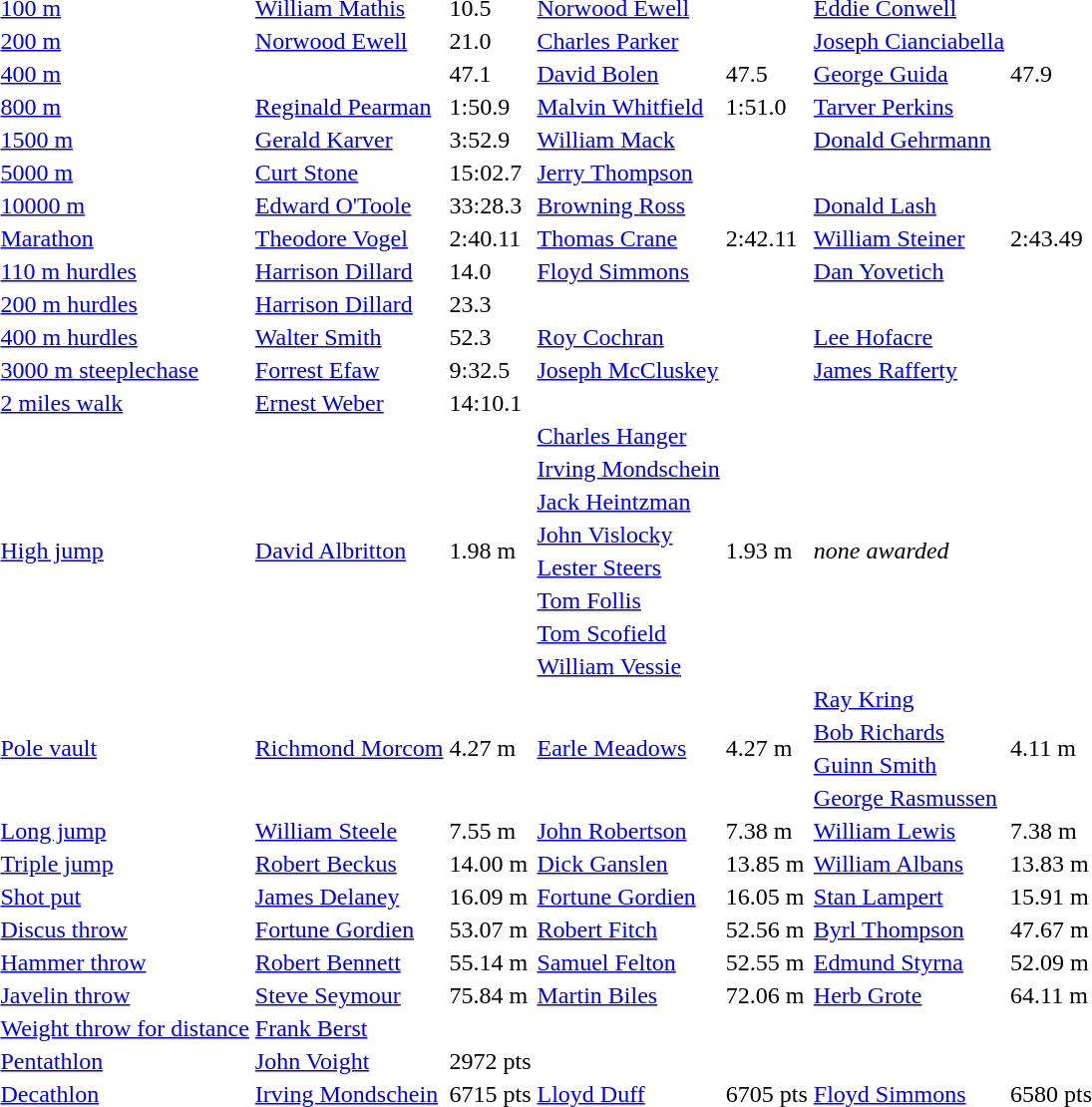<table>
<tr>
<td><a href='#'>100 m</a></td>
<td><a href='#'>William Mathis</a></td>
<td>10.5</td>
<td><a href='#'>Norwood Ewell</a></td>
<td></td>
<td><a href='#'>Eddie Conwell</a></td>
<td></td>
</tr>
<tr>
<td><a href='#'>200 m</a></td>
<td><a href='#'>Norwood Ewell</a></td>
<td>21.0</td>
<td><a href='#'>Charles Parker</a></td>
<td></td>
<td><a href='#'>Joseph Cianciabella</a></td>
<td></td>
</tr>
<tr>
<td><a href='#'>400 m</a></td>
<td></td>
<td>47.1</td>
<td><a href='#'>David Bolen</a></td>
<td>47.5 </td>
<td><a href='#'>George Guida</a></td>
<td>47.9 </td>
</tr>
<tr>
<td><a href='#'>800 m</a></td>
<td><a href='#'>Reginald Pearman</a></td>
<td>1:50.9</td>
<td><a href='#'>Malvin Whitfield</a></td>
<td>1:51.0</td>
<td><a href='#'>Tarver Perkins</a></td>
<td></td>
</tr>
<tr>
<td><a href='#'>1500 m</a></td>
<td><a href='#'>Gerald Karver</a></td>
<td>3:52.9</td>
<td><a href='#'>William Mack</a></td>
<td></td>
<td><a href='#'>Donald Gehrmann</a></td>
<td></td>
</tr>
<tr>
<td><a href='#'>5000 m</a></td>
<td><a href='#'>Curt Stone</a></td>
<td>15:02.7</td>
<td><a href='#'>Jerry Thompson</a></td>
<td></td>
<td></td>
<td></td>
</tr>
<tr>
<td><a href='#'>10000 m</a></td>
<td><a href='#'>Edward O'Toole</a></td>
<td>33:28.3</td>
<td><a href='#'>Browning Ross</a></td>
<td></td>
<td><a href='#'>Donald Lash</a></td>
<td></td>
</tr>
<tr>
<td><a href='#'>Marathon</a></td>
<td><a href='#'>Theodore Vogel</a></td>
<td>2:40.11</td>
<td><a href='#'>Thomas Crane</a></td>
<td>2:42.11</td>
<td><a href='#'>William Steiner</a></td>
<td>2:43.49</td>
</tr>
<tr>
<td><a href='#'>110 m hurdles</a></td>
<td><a href='#'>Harrison Dillard</a></td>
<td>14.0</td>
<td><a href='#'>Floyd Simmons</a></td>
<td></td>
<td><a href='#'>Dan Yovetich</a></td>
<td></td>
</tr>
<tr>
<td><a href='#'>200 m hurdles</a></td>
<td><a href='#'>Harrison Dillard</a></td>
<td>23.3</td>
<td></td>
<td></td>
<td></td>
<td></td>
</tr>
<tr>
<td><a href='#'>400 m hurdles</a></td>
<td><a href='#'>Walter Smith</a></td>
<td>52.3</td>
<td><a href='#'>Roy Cochran</a></td>
<td></td>
<td><a href='#'>Lee Hofacre</a></td>
<td></td>
</tr>
<tr>
<td><a href='#'>3000 m steeplechase</a></td>
<td><a href='#'>Forrest Efaw</a></td>
<td>9:32.5</td>
<td><a href='#'>Joseph McCluskey</a></td>
<td></td>
<td><a href='#'>James Rafferty</a></td>
<td></td>
</tr>
<tr>
<td><a href='#'>2 miles walk</a></td>
<td><a href='#'>Ernest Weber</a></td>
<td>14:10.1</td>
<td></td>
<td></td>
<td></td>
<td></td>
</tr>
<tr>
<td rowspan=8><a href='#'>High jump</a></td>
<td rowspan=8><a href='#'>David Albritton</a></td>
<td rowspan=8>1.98 m</td>
<td><a href='#'>Charles Hanger</a></td>
<td rowspan=8>1.93 m</td>
<td rowspan=8 colspan=2><em>none awarded</em></td>
</tr>
<tr>
<td><a href='#'>Irving Mondschein</a></td>
</tr>
<tr>
<td><a href='#'>Jack Heintzman</a></td>
</tr>
<tr>
<td><a href='#'>John Vislocky</a></td>
</tr>
<tr>
<td><a href='#'>Lester Steers</a></td>
</tr>
<tr>
<td><a href='#'>Tom Follis</a></td>
</tr>
<tr>
<td><a href='#'>Tom Scofield</a></td>
</tr>
<tr>
<td rowspan=1><a href='#'>William Vessie</a></td>
</tr>
<tr>
<td rowspan=4><a href='#'>Pole vault</a></td>
<td rowspan=4><a href='#'>Richmond Morcom</a></td>
<td rowspan=4>4.27 m</td>
<td rowspan=4><a href='#'>Earle Meadows</a></td>
<td rowspan=4>4.27 m</td>
<td><a href='#'>Ray Kring</a></td>
<td rowspan=4>4.11 m</td>
</tr>
<tr>
<td><a href='#'>Bob Richards</a></td>
</tr>
<tr>
<td><a href='#'>Guinn Smith</a></td>
</tr>
<tr>
<td rowspan=1><a href='#'>George Rasmussen</a></td>
</tr>
<tr>
<td><a href='#'>Long jump</a></td>
<td><a href='#'>William Steele</a></td>
<td>7.55 m</td>
<td><a href='#'>John Robertson</a></td>
<td>7.38 m</td>
<td><a href='#'>William Lewis</a></td>
<td>7.38 m</td>
</tr>
<tr>
<td><a href='#'>Triple jump</a></td>
<td><a href='#'>Robert Beckus</a></td>
<td>14.00 m</td>
<td><a href='#'>Dick Ganslen</a></td>
<td>13.85 m</td>
<td><a href='#'>William Albans</a></td>
<td>13.83 m</td>
</tr>
<tr>
<td><a href='#'>Shot put</a></td>
<td><a href='#'>James Delaney</a></td>
<td>16.09 m</td>
<td><a href='#'>Fortune Gordien</a></td>
<td>16.05 m</td>
<td><a href='#'>Stan Lampert</a></td>
<td>15.91 m</td>
</tr>
<tr>
<td><a href='#'>Discus throw</a></td>
<td><a href='#'>Fortune Gordien</a></td>
<td>53.07 m</td>
<td><a href='#'>Robert Fitch</a></td>
<td>52.56 m</td>
<td><a href='#'>Byrl Thompson</a></td>
<td>47.67 m</td>
</tr>
<tr>
<td><a href='#'>Hammer throw</a></td>
<td><a href='#'>Robert Bennett</a></td>
<td>55.14 m</td>
<td><a href='#'>Samuel Felton</a></td>
<td>52.55 m</td>
<td><a href='#'>Edmund Styrna</a></td>
<td>52.09 m</td>
</tr>
<tr>
<td><a href='#'>Javelin throw</a></td>
<td><a href='#'>Steve Seymour</a></td>
<td>75.84 m</td>
<td><a href='#'>Martin Biles</a></td>
<td>72.06 m</td>
<td><a href='#'>Herb Grote</a></td>
<td>64.11 m</td>
</tr>
<tr>
<td><a href='#'>Weight throw for distance</a></td>
<td><a href='#'>Frank Berst</a></td>
<td></td>
<td></td>
<td></td>
<td></td>
<td></td>
</tr>
<tr>
<td><a href='#'>Pentathlon</a></td>
<td><a href='#'>John Voight</a></td>
<td>2972 pts</td>
<td></td>
<td></td>
<td></td>
<td></td>
</tr>
<tr>
<td><a href='#'>Decathlon</a></td>
<td><a href='#'>Irving Mondschein</a></td>
<td>6715 pts</td>
<td><a href='#'>Lloyd Duff</a></td>
<td>6705 pts</td>
<td><a href='#'>Floyd Simmons</a></td>
<td>6580 pts</td>
</tr>
</table>
